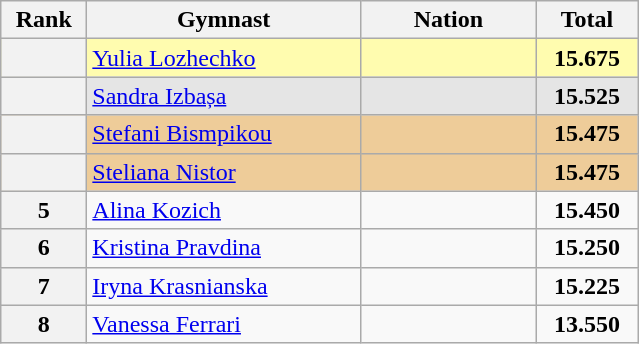<table class="wikitable sortable" style="text-align:center; font-size:100%">
<tr>
<th scope="col" style="width:50px;">Rank</th>
<th ! scope="col" style="width:175px;">Gymnast</th>
<th ! scope="col" style="width:110px;">Nation</th>
<th ! scope="col" style="width:60px;">Total</th>
</tr>
<tr style="background:#fffcaf;">
<th scope=row style="text-align:center"></th>
<td style="text-align:left;"><a href='#'>Yulia Lozhechko</a></td>
<td style="text-align:left;"></td>
<td><strong>15.675</strong></td>
</tr>
<tr style="background:#e5e5e5;">
<th scope=row style="text-align:center"></th>
<td style="text-align:left;"><a href='#'>Sandra Izbașa</a></td>
<td style="text-align:left;"></td>
<td><strong>15.525</strong></td>
</tr>
<tr style="background:#ec9;">
<th scope=row style="text-align:center"></th>
<td style="text-align:left;"><a href='#'>Stefani Bismpikou</a></td>
<td style="text-align:left;"></td>
<td><strong>15.475</strong></td>
</tr>
<tr style="background:#ec9;">
<th scope=row style="text-align:center"></th>
<td style="text-align:left;"><a href='#'>Steliana Nistor</a></td>
<td style="text-align:left;"></td>
<td><strong>15.475</strong></td>
</tr>
<tr>
<th scope=row style="text-align:center">5</th>
<td style="text-align:left;"><a href='#'>Alina Kozich</a></td>
<td style="text-align:left;"></td>
<td><strong>15.450</strong></td>
</tr>
<tr>
<th scope=row style="text-align:center">6</th>
<td style="text-align:left;"><a href='#'>Kristina Pravdina</a></td>
<td style="text-align:left;"></td>
<td><strong>15.250</strong></td>
</tr>
<tr>
<th scope=row style="text-align:center">7</th>
<td style="text-align:left;"><a href='#'>Iryna Krasnianska</a></td>
<td style="text-align:left;"></td>
<td><strong>15.225</strong></td>
</tr>
<tr>
<th scope=row style="text-align:center">8</th>
<td style="text-align:left;"><a href='#'>Vanessa Ferrari</a></td>
<td style="text-align:left;"></td>
<td><strong>13.550</strong></td>
</tr>
</table>
